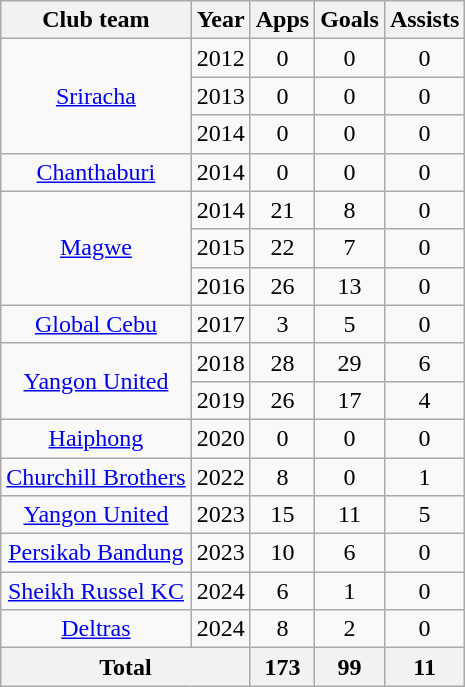<table class="wikitable" style="text-align: center;">
<tr>
<th>Club team</th>
<th>Year</th>
<th>Apps</th>
<th>Goals</th>
<th>Assists</th>
</tr>
<tr>
<td rowspan="3"><a href='#'>Sriracha</a></td>
<td>2012</td>
<td>0</td>
<td>0</td>
<td>0</td>
</tr>
<tr>
<td>2013</td>
<td>0</td>
<td>0</td>
<td>0</td>
</tr>
<tr>
<td>2014</td>
<td>0</td>
<td>0</td>
<td>0</td>
</tr>
<tr>
<td rowspan="1"><a href='#'>Chanthaburi</a></td>
<td>2014</td>
<td>0</td>
<td>0</td>
<td>0</td>
</tr>
<tr>
<td rowspan="3"><a href='#'>Magwe</a></td>
<td>2014</td>
<td>21</td>
<td>8</td>
<td>0</td>
</tr>
<tr>
<td>2015</td>
<td>22</td>
<td>7</td>
<td>0</td>
</tr>
<tr>
<td>2016</td>
<td>26</td>
<td>13</td>
<td>0</td>
</tr>
<tr>
<td rowspan="1"><a href='#'>Global Cebu</a></td>
<td>2017</td>
<td>3</td>
<td>5</td>
<td>0</td>
</tr>
<tr>
<td rowspan="2"><a href='#'>Yangon United</a></td>
<td>2018</td>
<td>28</td>
<td>29</td>
<td>6</td>
</tr>
<tr>
<td>2019</td>
<td>26</td>
<td>17</td>
<td>4</td>
</tr>
<tr>
<td rowspan="1"><a href='#'>Haiphong</a></td>
<td>2020</td>
<td>0</td>
<td>0</td>
<td>0</td>
</tr>
<tr>
<td rowspan="1"><a href='#'>Churchill Brothers</a></td>
<td>2022</td>
<td>8</td>
<td>0</td>
<td>1</td>
</tr>
<tr>
<td rowspan="1"><a href='#'>Yangon United</a></td>
<td>2023</td>
<td>15</td>
<td>11</td>
<td>5</td>
</tr>
<tr>
<td rowspan="1"><a href='#'>Persikab Bandung</a></td>
<td>2023</td>
<td>10</td>
<td>6</td>
<td>0</td>
</tr>
<tr>
<td rowspan="1"><a href='#'>Sheikh Russel KC</a></td>
<td>2024</td>
<td>6</td>
<td>1</td>
<td>0</td>
</tr>
<tr>
<td rowspan="1"><a href='#'>Deltras</a></td>
<td>2024</td>
<td>8</td>
<td>2</td>
<td>0</td>
</tr>
<tr>
<th colspan="2">Total</th>
<th>173</th>
<th>99</th>
<th>11</th>
</tr>
</table>
